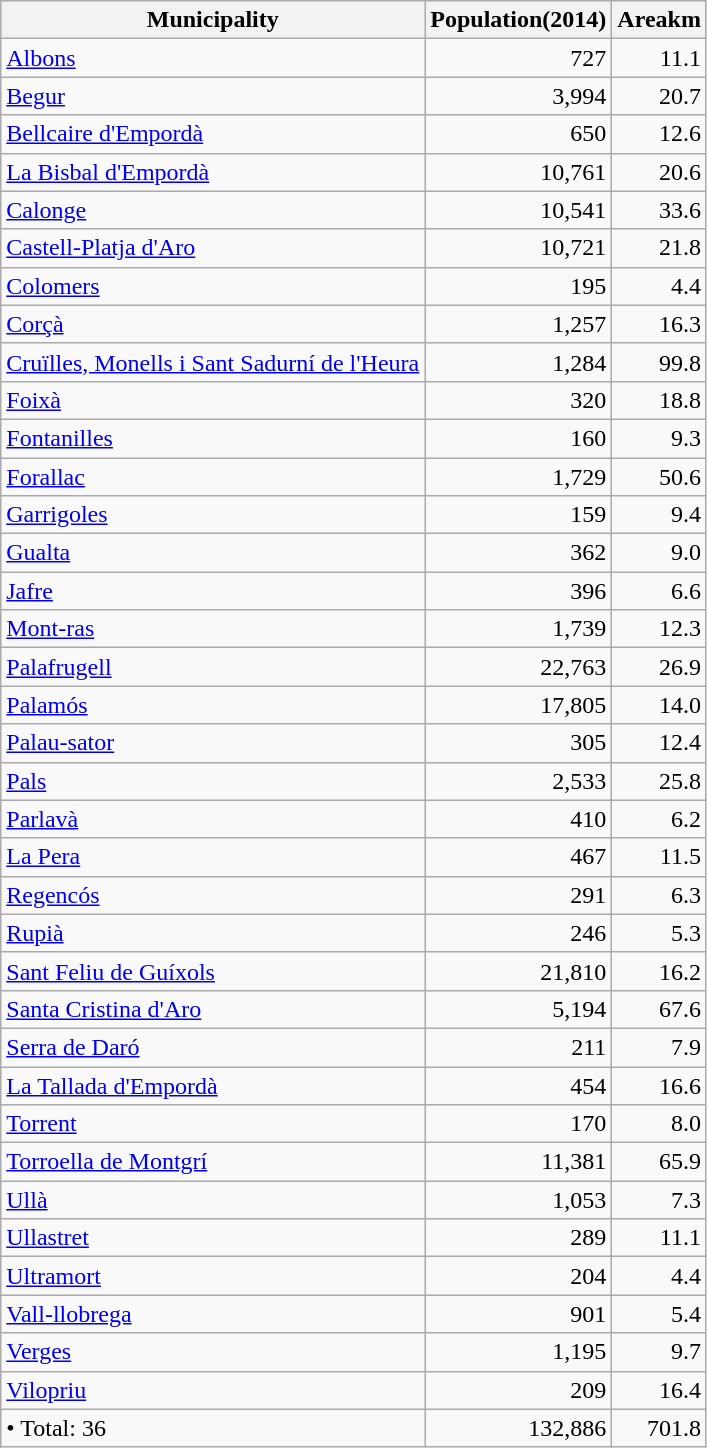<table class="wikitable sortable">
<tr>
<th>Municipality</th>
<th>Population(2014)</th>
<th>Areakm</th>
</tr>
<tr>
<td><a href='#'>Albons</a></td>
<td align=right>727</td>
<td align=right>11.1</td>
</tr>
<tr>
<td><a href='#'>Begur</a></td>
<td align=right>3,994</td>
<td align=right>20.7</td>
</tr>
<tr>
<td><a href='#'>Bellcaire d'Empordà</a></td>
<td align=right>650</td>
<td align=right>12.6</td>
</tr>
<tr>
<td><a href='#'>La Bisbal d'Empordà</a></td>
<td align=right>10,761</td>
<td align=right>20.6</td>
</tr>
<tr>
<td><a href='#'>Calonge</a></td>
<td align=right>10,541</td>
<td align=right>33.6</td>
</tr>
<tr>
<td><a href='#'>Castell-Platja d'Aro</a></td>
<td align=right>10,721</td>
<td align=right>21.8</td>
</tr>
<tr>
<td><a href='#'>Colomers</a></td>
<td align=right>195</td>
<td align=right>4.4</td>
</tr>
<tr>
<td><a href='#'>Corçà</a></td>
<td align=right>1,257</td>
<td align=right>16.3</td>
</tr>
<tr>
<td><a href='#'>Cruïlles, Monells i Sant Sadurní de l'Heura</a></td>
<td align=right>1,284</td>
<td align=right>99.8</td>
</tr>
<tr>
<td><a href='#'>Foixà</a></td>
<td align=right>320</td>
<td align=right>18.8</td>
</tr>
<tr>
<td><a href='#'>Fontanilles</a></td>
<td align=right>160</td>
<td align=right>9.3</td>
</tr>
<tr>
<td><a href='#'>Forallac</a></td>
<td align=right>1,729</td>
<td align=right>50.6</td>
</tr>
<tr>
<td><a href='#'>Garrigoles</a></td>
<td align=right>159</td>
<td align=right>9.4</td>
</tr>
<tr>
<td><a href='#'>Gualta</a></td>
<td align=right>362</td>
<td align=right>9.0</td>
</tr>
<tr>
<td><a href='#'>Jafre</a></td>
<td align=right>396</td>
<td align=right>6.6</td>
</tr>
<tr>
<td><a href='#'>Mont-ras</a></td>
<td align=right>1,739</td>
<td align=right>12.3</td>
</tr>
<tr>
<td><a href='#'>Palafrugell</a></td>
<td align=right>22,763</td>
<td align=right>26.9</td>
</tr>
<tr>
<td><a href='#'>Palamós</a></td>
<td align=right>17,805</td>
<td align=right>14.0</td>
</tr>
<tr>
<td><a href='#'>Palau-sator</a></td>
<td align=right>305</td>
<td align=right>12.4</td>
</tr>
<tr>
<td><a href='#'>Pals</a></td>
<td align=right>2,533</td>
<td align=right>25.8</td>
</tr>
<tr>
<td><a href='#'>Parlavà</a></td>
<td align=right>410</td>
<td align=right>6.2</td>
</tr>
<tr>
<td><a href='#'>La Pera</a></td>
<td align=right>467</td>
<td align=right>11.5</td>
</tr>
<tr>
<td><a href='#'>Regencós</a></td>
<td align=right>291</td>
<td align=right>6.3</td>
</tr>
<tr>
<td><a href='#'>Rupià</a></td>
<td align=right>246</td>
<td align=right>5.3</td>
</tr>
<tr>
<td><a href='#'>Sant Feliu de Guíxols</a></td>
<td align=right>21,810</td>
<td align=right>16.2</td>
</tr>
<tr>
<td><a href='#'>Santa Cristina d'Aro</a></td>
<td align=right>5,194</td>
<td align=right>67.6</td>
</tr>
<tr>
<td><a href='#'>Serra de Daró</a></td>
<td align=right>211</td>
<td align=right>7.9</td>
</tr>
<tr>
<td><a href='#'>La Tallada d'Empordà</a></td>
<td align=right>454</td>
<td align=right>16.6</td>
</tr>
<tr>
<td><a href='#'>Torrent</a></td>
<td align=right>170</td>
<td align=right>8.0</td>
</tr>
<tr>
<td><a href='#'>Torroella de Montgrí</a></td>
<td align=right>11,381</td>
<td align=right>65.9</td>
</tr>
<tr>
<td><a href='#'>Ullà</a></td>
<td align=right>1,053</td>
<td align=right>7.3</td>
</tr>
<tr>
<td><a href='#'>Ullastret</a></td>
<td align=right>289</td>
<td align=right>11.1</td>
</tr>
<tr>
<td><a href='#'>Ultramort</a></td>
<td align=right>204</td>
<td align=right>4.4</td>
</tr>
<tr>
<td><a href='#'>Vall-llobrega</a></td>
<td align=right>901</td>
<td align=right>5.4</td>
</tr>
<tr>
<td><a href='#'>Verges</a></td>
<td align=right>1,195</td>
<td align=right>9.7</td>
</tr>
<tr>
<td><a href='#'>Vilopriu</a></td>
<td align=right>209</td>
<td align=right>16.4</td>
</tr>
<tr>
<td>• Total: 36</td>
<td align=right>132,886</td>
<td align=right>701.8</td>
</tr>
</table>
